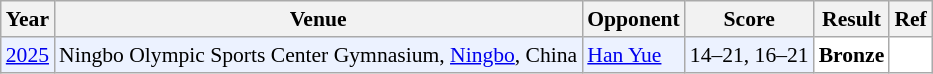<table class="sortable wikitable" style="font-size: 90%">
<tr>
<th>Year</th>
<th>Venue</th>
<th>Opponent</th>
<th>Score</th>
<th>Result</th>
<th>Ref</th>
</tr>
<tr style="background:#ECF2FF">
<td align="center"><a href='#'>2025</a></td>
<td align="left">Ningbo Olympic Sports Center Gymnasium, <a href='#'>Ningbo</a>, China</td>
<td align="left"> <a href='#'>Han Yue</a></td>
<td align="left">14–21, 16–21</td>
<td style="text-align:left; background:white"> <strong>Bronze</strong></td>
<td style="text-align:center; background: white"></td>
</tr>
</table>
